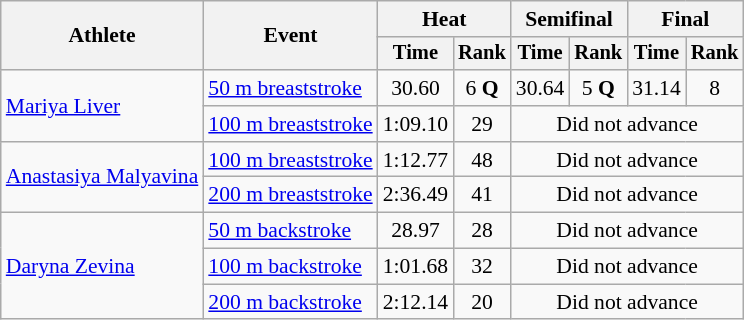<table class=wikitable style="font-size:90%">
<tr>
<th rowspan="2">Athlete</th>
<th rowspan="2">Event</th>
<th colspan="2">Heat</th>
<th colspan="2">Semifinal</th>
<th colspan="2">Final</th>
</tr>
<tr style="font-size:95%">
<th>Time</th>
<th>Rank</th>
<th>Time</th>
<th>Rank</th>
<th>Time</th>
<th>Rank</th>
</tr>
<tr align=center>
<td align=left rowspan=2><a href='#'>Mariya Liver</a></td>
<td align=left><a href='#'>50 m breaststroke</a></td>
<td>30.60</td>
<td>6 <strong>Q</strong></td>
<td>30.64</td>
<td>5 <strong>Q</strong></td>
<td>31.14</td>
<td>8</td>
</tr>
<tr align=center>
<td align=left><a href='#'>100 m breaststroke</a></td>
<td>1:09.10</td>
<td>29</td>
<td colspan=4>Did not advance</td>
</tr>
<tr align=center>
<td align=left rowspan=2><a href='#'>Anastasiya Malyavina</a></td>
<td align=left><a href='#'>100 m breaststroke</a></td>
<td>1:12.77</td>
<td>48</td>
<td colspan=4>Did not advance</td>
</tr>
<tr align=center>
<td align=left><a href='#'>200 m breaststroke</a></td>
<td>2:36.49</td>
<td>41</td>
<td colspan=4>Did not advance</td>
</tr>
<tr align=center>
<td align=left rowspan=3><a href='#'>Daryna Zevina</a></td>
<td align=left><a href='#'>50 m backstroke</a></td>
<td>28.97</td>
<td>28</td>
<td colspan=4>Did not advance</td>
</tr>
<tr align=center>
<td align=left><a href='#'>100 m backstroke</a></td>
<td>1:01.68</td>
<td>32</td>
<td colspan=4>Did not advance</td>
</tr>
<tr align=center>
<td align=left><a href='#'>200 m backstroke</a></td>
<td>2:12.14</td>
<td>20</td>
<td colspan=4>Did not advance</td>
</tr>
</table>
